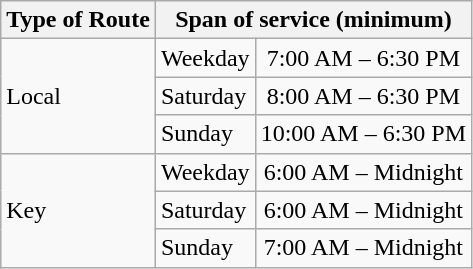<table class="wikitable">
<tr style="background:#ebf5ff;">
<th align="left">Type of Route</th>
<th colspan="2" align="left">Span of service (minimum)</th>
</tr>
<tr>
<td rowspan="3" align="left">Local</td>
<td align="left" style="text-align:left;">Weekday</td>
<td style="text-align:center;">7:00 AM – 6:30 PM</td>
</tr>
<tr>
<td align="left" style="text-align:left;">Saturday</td>
<td style="text-align:center;">8:00 AM – 6:30 PM</td>
</tr>
<tr>
<td align="left" style="text-align:left;">Sunday</td>
<td style="text-align:center;">10:00 AM – 6:30 PM</td>
</tr>
<tr>
<td rowspan="3" align="left">Key</td>
<td align="left" style="text-align:left;">Weekday</td>
<td style="text-align:center;">6:00 AM – Midnight</td>
</tr>
<tr>
<td align="left" style="text-align:left;">Saturday</td>
<td style="text-align:center;">6:00 AM – Midnight</td>
</tr>
<tr>
<td align="left" style="text-align:left;">Sunday</td>
<td style="text-align:center;">7:00 AM – Midnight</td>
</tr>
</table>
